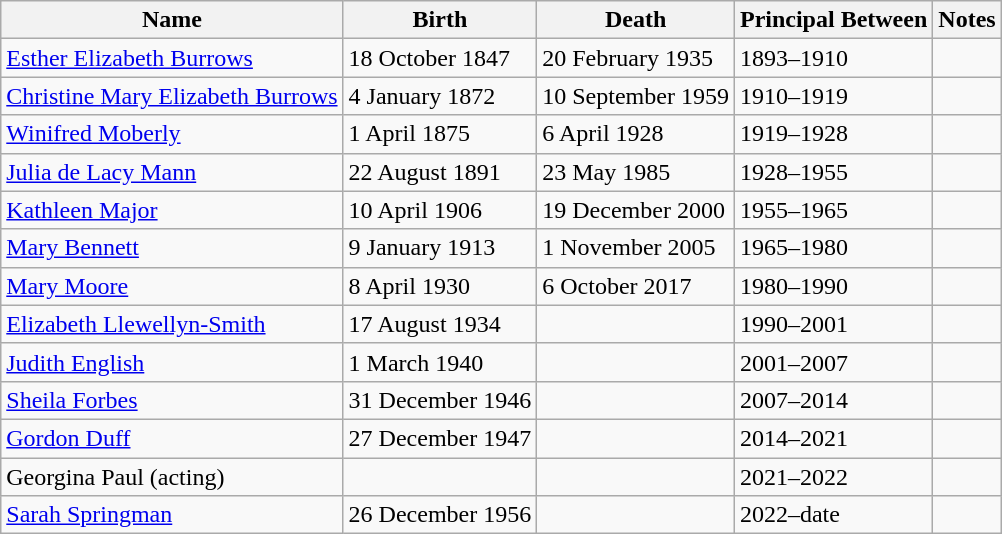<table class="wikitable sortable">
<tr>
<th>Name</th>
<th>Birth</th>
<th>Death</th>
<th>Principal Between</th>
<th>Notes</th>
</tr>
<tr>
<td><a href='#'>Esther Elizabeth Burrows</a></td>
<td>18 October 1847</td>
<td>20 February 1935</td>
<td>1893–1910</td>
<td></td>
</tr>
<tr>
<td><a href='#'>Christine Mary Elizabeth Burrows</a></td>
<td>4 January 1872</td>
<td>10 September 1959</td>
<td>1910–1919</td>
<td></td>
</tr>
<tr>
<td><a href='#'>Winifred Moberly</a></td>
<td>1 April 1875</td>
<td>6 April 1928</td>
<td>1919–1928</td>
<td></td>
</tr>
<tr>
<td><a href='#'>Julia de Lacy Mann</a></td>
<td>22 August 1891</td>
<td>23 May 1985</td>
<td>1928–1955</td>
<td></td>
</tr>
<tr>
<td><a href='#'>Kathleen Major</a></td>
<td>10 April 1906</td>
<td>19 December 2000</td>
<td>1955–1965</td>
<td></td>
</tr>
<tr>
<td><a href='#'>Mary Bennett</a></td>
<td>9 January 1913</td>
<td>1 November 2005</td>
<td>1965–1980</td>
<td></td>
</tr>
<tr>
<td><a href='#'>Mary Moore</a></td>
<td>8 April 1930</td>
<td>6 October 2017</td>
<td>1980–1990</td>
<td></td>
</tr>
<tr>
<td><a href='#'>Elizabeth Llewellyn-Smith</a></td>
<td>17 August 1934</td>
<td></td>
<td>1990–2001</td>
<td></td>
</tr>
<tr>
<td><a href='#'>Judith English</a></td>
<td>1 March 1940</td>
<td></td>
<td>2001–2007</td>
<td></td>
</tr>
<tr>
<td><a href='#'>Sheila Forbes</a></td>
<td>31 December 1946</td>
<td></td>
<td>2007–2014</td>
<td></td>
</tr>
<tr>
<td><a href='#'>Gordon Duff</a></td>
<td>27 December 1947</td>
<td></td>
<td>2014–2021</td>
<td></td>
</tr>
<tr>
<td>Georgina Paul (acting)</td>
<td></td>
<td></td>
<td>2021–2022</td>
<td></td>
</tr>
<tr>
<td><a href='#'>Sarah Springman</a></td>
<td>26 December 1956</td>
<td></td>
<td>2022–date</td>
<td></td>
</tr>
</table>
